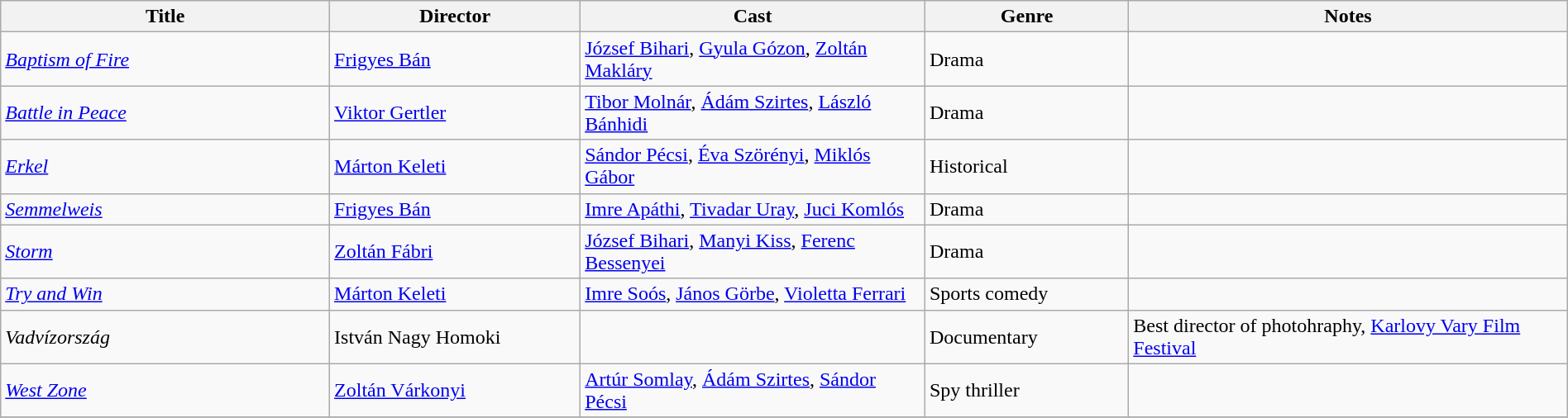<table class="wikitable" width= "100%">
<tr>
<th width=21%>Title</th>
<th width=16%>Director</th>
<th width=22%>Cast</th>
<th width=13%>Genre</th>
<th width=28%>Notes</th>
</tr>
<tr>
<td><em><a href='#'>Baptism of Fire</a></em></td>
<td><a href='#'>Frigyes Bán</a></td>
<td><a href='#'>József Bihari</a>, <a href='#'>Gyula Gózon</a>, <a href='#'>Zoltán Makláry</a></td>
<td>Drama</td>
<td></td>
</tr>
<tr>
<td><em><a href='#'>Battle in Peace</a></em></td>
<td><a href='#'>Viktor Gertler</a></td>
<td><a href='#'>Tibor Molnár</a>, <a href='#'>Ádám Szirtes</a>, <a href='#'>László Bánhidi</a></td>
<td>Drama</td>
<td></td>
</tr>
<tr>
<td><em><a href='#'>Erkel</a></em></td>
<td><a href='#'>Márton Keleti</a></td>
<td><a href='#'>Sándor Pécsi</a>, <a href='#'>Éva Szörényi</a>, <a href='#'>Miklós Gábor</a></td>
<td>Historical</td>
<td></td>
</tr>
<tr>
<td><em><a href='#'>Semmelweis</a></em></td>
<td><a href='#'>Frigyes Bán</a></td>
<td><a href='#'>Imre Apáthi</a>, <a href='#'>Tivadar Uray</a>, <a href='#'>Juci Komlós</a></td>
<td>Drama</td>
<td></td>
</tr>
<tr>
<td><em><a href='#'>Storm</a></em></td>
<td><a href='#'>Zoltán Fábri</a></td>
<td><a href='#'>József Bihari</a>, <a href='#'>Manyi Kiss</a>, <a href='#'>Ferenc Bessenyei</a></td>
<td>Drama</td>
<td></td>
</tr>
<tr>
<td><em><a href='#'>Try and Win</a></em></td>
<td><a href='#'>Márton Keleti</a></td>
<td><a href='#'>Imre Soós</a>, <a href='#'>János Görbe</a>, <a href='#'>Violetta Ferrari</a></td>
<td>Sports comedy</td>
<td></td>
</tr>
<tr>
<td><em>Vadvízország</em></td>
<td>István Nagy Homoki</td>
<td></td>
<td>Documentary</td>
<td>Best director of photohraphy, <a href='#'>Karlovy Vary Film Festival</a></td>
</tr>
<tr>
<td><em><a href='#'>West Zone</a></em></td>
<td><a href='#'>Zoltán Várkonyi</a></td>
<td><a href='#'>Artúr Somlay</a>, <a href='#'>Ádám Szirtes</a>, <a href='#'>Sándor Pécsi</a></td>
<td>Spy thriller</td>
<td></td>
</tr>
<tr>
</tr>
</table>
